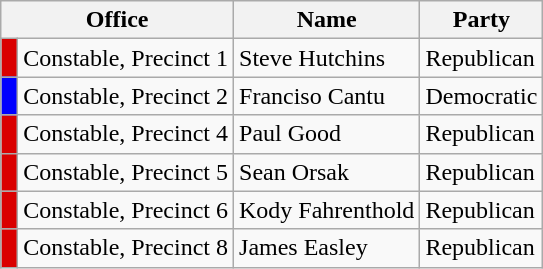<table class="wikitable">
<tr>
<th colspan="2">Office</th>
<th>Name</th>
<th>Party</th>
</tr>
<tr>
<td bgcolor=dark red> </td>
<td>Constable, Precinct 1</td>
<td>Steve Hutchins</td>
<td>Republican</td>
</tr>
<tr>
<td bgcolor="blue"> </td>
<td>Constable, Precinct 2</td>
<td>Franciso Cantu</td>
<td>Democratic</td>
</tr>
<tr>
<td bgcolor=dark red> </td>
<td>Constable, Precinct 4</td>
<td>Paul Good</td>
<td>Republican</td>
</tr>
<tr>
<td bgcolor=dark red> </td>
<td>Constable, Precinct 5</td>
<td>Sean Orsak</td>
<td>Republican</td>
</tr>
<tr>
<td bgcolor=dark red> </td>
<td>Constable, Precinct 6</td>
<td>Kody Fahrenthold</td>
<td>Republican</td>
</tr>
<tr>
<td bgcolor=dark red> </td>
<td>Constable, Precinct 8</td>
<td>James Easley</td>
<td>Republican</td>
</tr>
</table>
